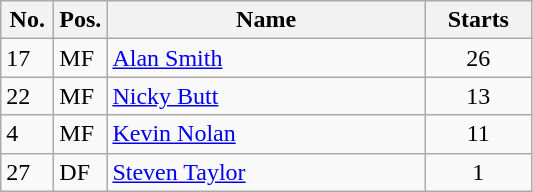<table class="wikitable">
<tr>
<th width=10%>No.</th>
<th width=10%>Pos.</th>
<th width=60%>Name</th>
<th width=20%>Starts</th>
</tr>
<tr>
<td>17</td>
<td>MF</td>
<td> <a href='#'>Alan Smith</a></td>
<td style="text-align:center;">26</td>
</tr>
<tr>
<td>22</td>
<td>MF</td>
<td> <a href='#'>Nicky Butt</a></td>
<td style="text-align:center;">13</td>
</tr>
<tr>
<td>4</td>
<td>MF</td>
<td> <a href='#'>Kevin Nolan</a></td>
<td style="text-align:center;">11</td>
</tr>
<tr>
<td>27</td>
<td>DF</td>
<td> <a href='#'>Steven Taylor</a></td>
<td style="text-align:center;">1</td>
</tr>
</table>
